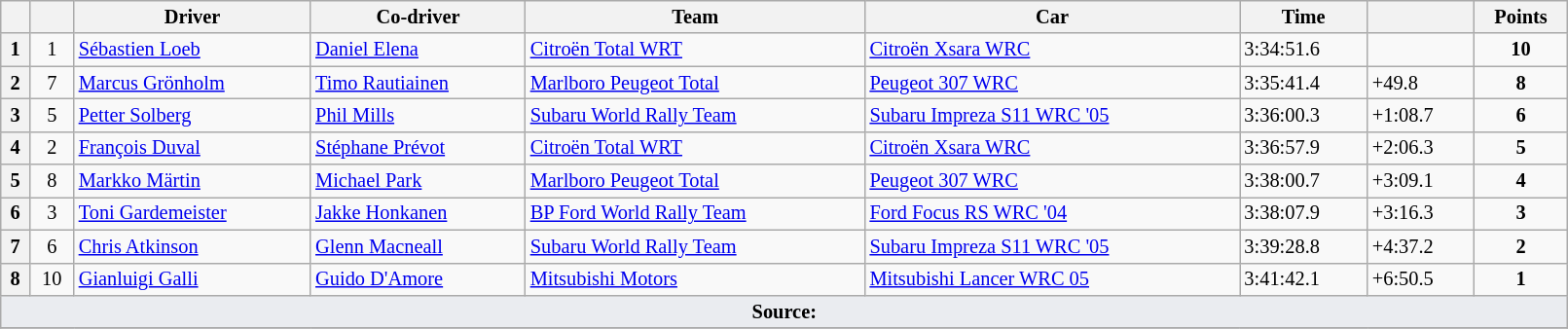<table class="wikitable" width=85% style="font-size: 85%;">
<tr>
<th></th>
<th></th>
<th>Driver</th>
<th>Co-driver</th>
<th>Team</th>
<th>Car</th>
<th>Time</th>
<th></th>
<th>Points</th>
</tr>
<tr>
<th>1</th>
<td align="center">1</td>
<td> <a href='#'>Sébastien Loeb</a></td>
<td> <a href='#'>Daniel Elena</a></td>
<td> <a href='#'>Citroën Total WRT</a></td>
<td><a href='#'>Citroën Xsara WRC</a></td>
<td>3:34:51.6</td>
<td></td>
<td align="center"><strong>10</strong></td>
</tr>
<tr>
<th>2</th>
<td align="center">7</td>
<td> <a href='#'>Marcus Grönholm</a></td>
<td> <a href='#'>Timo Rautiainen</a></td>
<td> <a href='#'>Marlboro Peugeot Total</a></td>
<td><a href='#'>Peugeot 307 WRC</a></td>
<td>3:35:41.4</td>
<td>+49.8</td>
<td align="center"><strong>8</strong></td>
</tr>
<tr>
<th>3</th>
<td align="center">5</td>
<td> <a href='#'>Petter Solberg</a></td>
<td> <a href='#'>Phil Mills</a></td>
<td> <a href='#'>Subaru World Rally Team</a></td>
<td><a href='#'>Subaru Impreza S11 WRC '05</a></td>
<td>3:36:00.3</td>
<td>+1:08.7</td>
<td align="center"><strong>6</strong></td>
</tr>
<tr>
<th>4</th>
<td align="center">2</td>
<td> <a href='#'>François Duval</a></td>
<td> <a href='#'>Stéphane Prévot</a></td>
<td> <a href='#'>Citroën Total WRT</a></td>
<td><a href='#'>Citroën Xsara WRC</a></td>
<td>3:36:57.9</td>
<td>+2:06.3</td>
<td align="center"><strong>5</strong></td>
</tr>
<tr>
<th>5</th>
<td align="center">8</td>
<td> <a href='#'>Markko Märtin</a></td>
<td> <a href='#'>Michael Park</a></td>
<td> <a href='#'>Marlboro Peugeot Total</a></td>
<td><a href='#'>Peugeot 307 WRC</a></td>
<td>3:38:00.7</td>
<td>+3:09.1</td>
<td align="center"><strong>4</strong></td>
</tr>
<tr>
<th>6</th>
<td align="center">3</td>
<td> <a href='#'>Toni Gardemeister</a></td>
<td> <a href='#'>Jakke Honkanen</a></td>
<td> <a href='#'>BP Ford World Rally Team</a></td>
<td><a href='#'>Ford Focus RS WRC '04</a></td>
<td>3:38:07.9</td>
<td>+3:16.3</td>
<td align="center"><strong>3</strong></td>
</tr>
<tr>
<th>7</th>
<td align="center">6</td>
<td> <a href='#'>Chris Atkinson</a></td>
<td> <a href='#'>Glenn Macneall</a></td>
<td> <a href='#'>Subaru World Rally Team</a></td>
<td><a href='#'>Subaru Impreza S11 WRC '05</a></td>
<td>3:39:28.8</td>
<td>+4:37.2</td>
<td align="center"><strong>2</strong></td>
</tr>
<tr>
<th>8</th>
<td align="center">10</td>
<td> <a href='#'>Gianluigi Galli</a></td>
<td> <a href='#'>Guido D'Amore</a></td>
<td> <a href='#'>Mitsubishi Motors</a></td>
<td><a href='#'>Mitsubishi Lancer WRC 05</a></td>
<td>3:41:42.1</td>
<td>+6:50.5</td>
<td align="center"><strong>1</strong></td>
</tr>
<tr>
<td style="background-color:#EAECF0; text-align:center" colspan="9"><strong>Source:</strong></td>
</tr>
<tr>
</tr>
</table>
